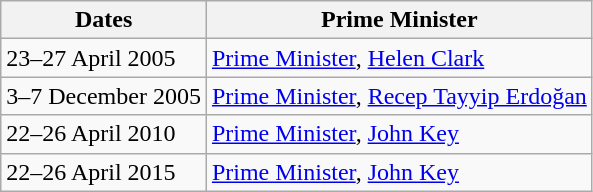<table class=wikitable>
<tr>
<th>Dates</th>
<th>Prime Minister</th>
</tr>
<tr>
<td>23–27 April 2005</td>
<td><a href='#'>Prime Minister</a>, <a href='#'>Helen Clark</a></td>
</tr>
<tr>
<td>3–7 December 2005</td>
<td><a href='#'>Prime Minister</a>, <a href='#'>Recep Tayyip Erdoğan</a></td>
</tr>
<tr>
<td>22–26 April 2010</td>
<td><a href='#'>Prime Minister</a>, <a href='#'>John Key</a></td>
</tr>
<tr>
<td>22–26 April 2015</td>
<td><a href='#'>Prime Minister</a>, <a href='#'>John Key</a></td>
</tr>
</table>
